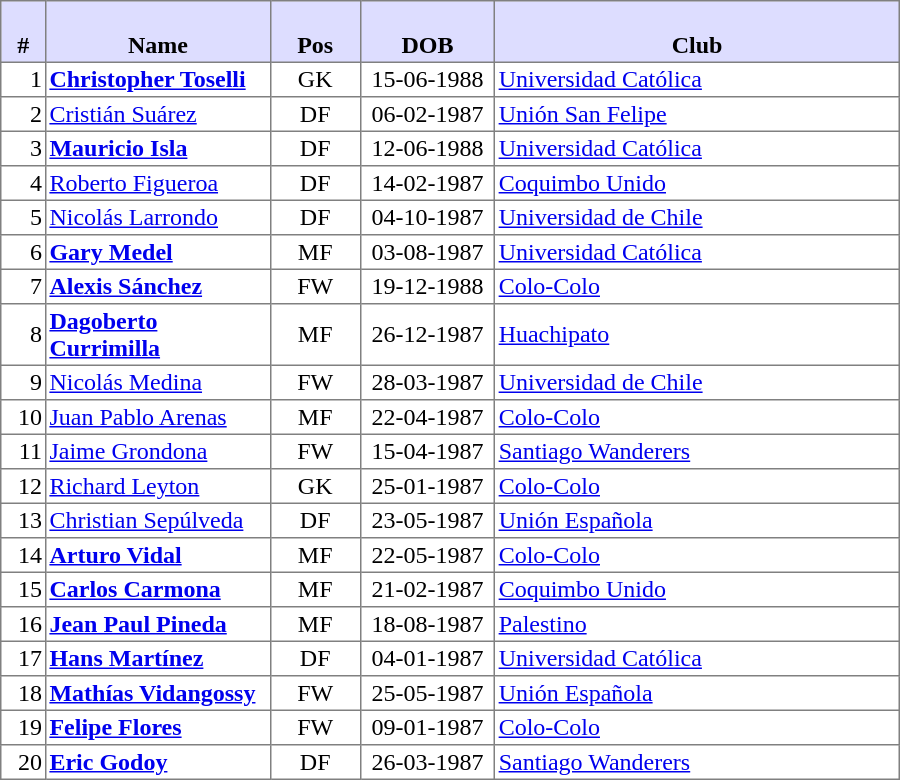<table style=border-collapse:collapse border=1 cellspacing=0 cellpadding=2 width=600>
<tr>
<th bgcolor="#DDDDFF" width="5%"><br> # </th>
<th bgcolor="#DDDDFF" width="25%"><br>Name</th>
<th bgcolor="#DDDDFF" width="10%"><br>Pos</th>
<th bgcolor="#DDDDFF" width="15%"><br>DOB</th>
<th bgcolor="#DDDDFF" width="45%"><br>Club</th>
</tr>
<tr>
<td align=right>1</td>
<td><strong><a href='#'>Christopher Toselli</a></strong></td>
<td align=center>GK</td>
<td align=center>15-06-1988</td>
<td><a href='#'>Universidad Católica</a> </td>
</tr>
<tr>
<td align=right>2</td>
<td><a href='#'>Cristián Suárez</a></td>
<td align=center>DF</td>
<td align=center>06-02-1987</td>
<td><a href='#'>Unión San Felipe</a> </td>
</tr>
<tr>
<td align=right>3</td>
<td><strong><a href='#'>Mauricio Isla</a></strong></td>
<td align=center>DF</td>
<td align=center>12-06-1988</td>
<td><a href='#'>Universidad Católica</a> </td>
</tr>
<tr>
<td align=right>4</td>
<td><a href='#'>Roberto Figueroa</a></td>
<td align=center>DF</td>
<td align=center>14-02-1987</td>
<td><a href='#'>Coquimbo Unido</a> </td>
</tr>
<tr>
<td align=right>5</td>
<td><a href='#'>Nicolás Larrondo</a></td>
<td align=center>DF</td>
<td align=center>04-10-1987</td>
<td><a href='#'>Universidad de Chile</a> </td>
</tr>
<tr>
<td align=right>6</td>
<td><strong><a href='#'>Gary Medel</a></strong></td>
<td align=center>MF</td>
<td align=center>03-08-1987</td>
<td><a href='#'>Universidad Católica</a> </td>
</tr>
<tr>
<td align=right>7</td>
<td><strong><a href='#'>Alexis Sánchez</a></strong></td>
<td align=center>FW</td>
<td align=center>19-12-1988</td>
<td><a href='#'>Colo-Colo</a> </td>
</tr>
<tr>
<td align=right>8</td>
<td><strong><a href='#'>Dagoberto Currimilla</a></strong></td>
<td align=center>MF</td>
<td align=center>26-12-1987</td>
<td><a href='#'>Huachipato</a> </td>
</tr>
<tr>
<td align=right>9</td>
<td><a href='#'>Nicolás Medina</a></td>
<td align=center>FW</td>
<td align=center>28-03-1987</td>
<td><a href='#'>Universidad de Chile</a> </td>
</tr>
<tr>
<td align=right>10</td>
<td><a href='#'>Juan Pablo Arenas</a></td>
<td align=center>MF</td>
<td align=center>22-04-1987</td>
<td><a href='#'>Colo-Colo</a> </td>
</tr>
<tr>
<td align=right>11</td>
<td><a href='#'>Jaime Grondona</a></td>
<td align=center>FW</td>
<td align=center>15-04-1987</td>
<td><a href='#'>Santiago Wanderers</a> </td>
</tr>
<tr>
<td align=right>12</td>
<td><a href='#'>Richard Leyton</a></td>
<td align=center>GK</td>
<td align=center>25-01-1987</td>
<td><a href='#'>Colo-Colo</a> </td>
</tr>
<tr>
<td align=right>13</td>
<td><a href='#'>Christian Sepúlveda</a></td>
<td align=center>DF</td>
<td align=center>23-05-1987</td>
<td><a href='#'>Unión Española</a> </td>
</tr>
<tr>
<td align=right>14</td>
<td><strong><a href='#'>Arturo Vidal</a></strong></td>
<td align=center>MF</td>
<td align=center>22-05-1987</td>
<td><a href='#'>Colo-Colo</a> </td>
</tr>
<tr>
<td align=right>15</td>
<td><strong><a href='#'>Carlos Carmona</a></strong></td>
<td align=center>MF</td>
<td align=center>21-02-1987</td>
<td><a href='#'>Coquimbo Unido</a> </td>
</tr>
<tr>
<td align=right>16</td>
<td><strong><a href='#'>Jean Paul Pineda</a></strong></td>
<td align=center>MF</td>
<td align=center>18-08-1987</td>
<td><a href='#'>Palestino</a> </td>
</tr>
<tr>
<td align=right>17</td>
<td><strong><a href='#'>Hans Martínez</a></strong></td>
<td align=center>DF</td>
<td align=center>04-01-1987</td>
<td><a href='#'>Universidad Católica</a> </td>
</tr>
<tr>
<td align=right>18</td>
<td><strong><a href='#'>Mathías Vidangossy</a></strong></td>
<td align=center>FW</td>
<td align=center>25-05-1987</td>
<td><a href='#'>Unión Española</a> </td>
</tr>
<tr>
<td align=right>19</td>
<td><strong><a href='#'>Felipe Flores</a></strong></td>
<td align=center>FW</td>
<td align=center>09-01-1987</td>
<td><a href='#'>Colo-Colo</a> </td>
</tr>
<tr>
<td align=right>20</td>
<td><strong><a href='#'>Eric Godoy</a></strong></td>
<td align=center>DF</td>
<td align=center>26-03-1987</td>
<td><a href='#'>Santiago Wanderers</a> </td>
</tr>
</table>
